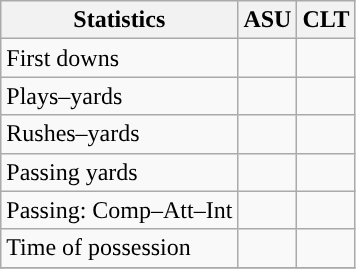<table class="wikitable" style="float: left;">
<tr>
<th>Statistics</th>
<th>ASU</th>
<th>CLT</th>
</tr>
<tr>
<td>First downs</td>
<td></td>
<td></td>
</tr>
<tr>
<td>Plays–yards</td>
<td></td>
<td></td>
</tr>
<tr>
<td>Rushes–yards</td>
<td></td>
<td></td>
</tr>
<tr>
<td>Passing yards</td>
<td></td>
<td></td>
</tr>
<tr>
<td>Passing: Comp–Att–Int</td>
<td></td>
<td></td>
</tr>
<tr>
<td>Time of possession</td>
<td></td>
<td></td>
</tr>
<tr>
</tr>
</table>
